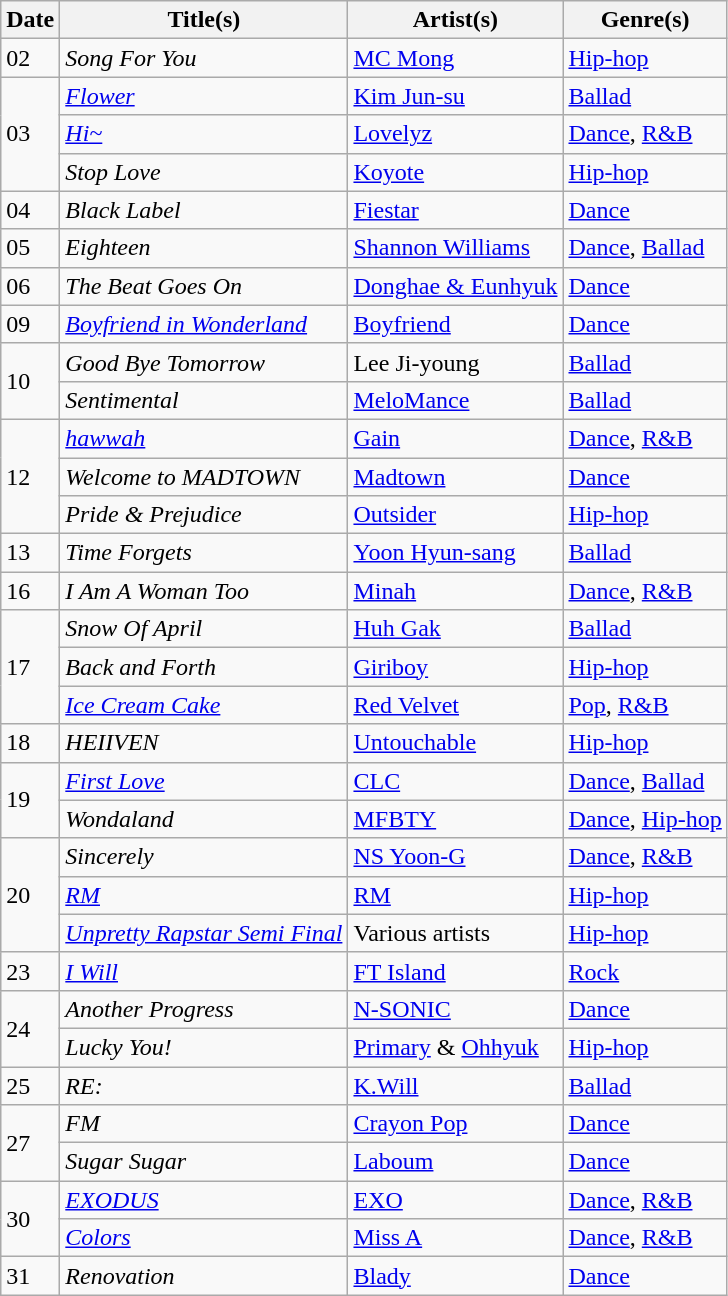<table class="wikitable" style="text-align: left;">
<tr>
<th>Date</th>
<th>Title(s)</th>
<th>Artist(s)</th>
<th>Genre(s)</th>
</tr>
<tr>
<td rowspan="1">02</td>
<td><em>Song For You</em></td>
<td><a href='#'>MC Mong</a></td>
<td><a href='#'>Hip-hop</a></td>
</tr>
<tr>
<td rowspan="3">03</td>
<td><em><a href='#'>Flower</a></em></td>
<td><a href='#'>Kim Jun-su</a></td>
<td><a href='#'>Ballad</a></td>
</tr>
<tr>
<td><em><a href='#'>Hi~</a></em></td>
<td><a href='#'>Lovelyz</a></td>
<td><a href='#'>Dance</a>, <a href='#'>R&B</a></td>
</tr>
<tr>
<td><em>Stop Love</em></td>
<td><a href='#'>Koyote</a></td>
<td><a href='#'>Hip-hop</a></td>
</tr>
<tr>
<td rowspan="1">04</td>
<td><em>Black Label</em></td>
<td><a href='#'>Fiestar</a></td>
<td><a href='#'>Dance</a></td>
</tr>
<tr>
<td rowspan="1">05</td>
<td><em>Eighteen</em></td>
<td><a href='#'>Shannon Williams</a></td>
<td><a href='#'>Dance</a>, <a href='#'>Ballad</a></td>
</tr>
<tr>
<td rowspan="1">06</td>
<td><em>The Beat Goes On</em></td>
<td><a href='#'>Donghae & Eunhyuk</a></td>
<td><a href='#'>Dance</a></td>
</tr>
<tr>
<td rowspan="1">09</td>
<td><em><a href='#'>Boyfriend in Wonderland</a></em></td>
<td><a href='#'>Boyfriend</a></td>
<td><a href='#'>Dance</a></td>
</tr>
<tr>
<td rowspan="2">10</td>
<td><em>Good Bye Tomorrow</em></td>
<td>Lee Ji-young</td>
<td><a href='#'>Ballad</a></td>
</tr>
<tr>
<td><em>Sentimental</em></td>
<td><a href='#'>MeloMance</a></td>
<td><a href='#'>Ballad</a></td>
</tr>
<tr>
<td rowspan="3">12</td>
<td><em><a href='#'>hawwah</a></em></td>
<td><a href='#'>Gain</a></td>
<td><a href='#'>Dance</a>, <a href='#'>R&B</a></td>
</tr>
<tr>
<td><em>Welcome to MADTOWN</em></td>
<td><a href='#'>Madtown</a></td>
<td><a href='#'>Dance</a></td>
</tr>
<tr>
<td><em>Pride & Prejudice</em></td>
<td><a href='#'>Outsider</a></td>
<td><a href='#'>Hip-hop</a></td>
</tr>
<tr>
<td rowspan="1">13</td>
<td><em>Time Forgets</em></td>
<td><a href='#'>Yoon Hyun-sang</a></td>
<td><a href='#'>Ballad</a></td>
</tr>
<tr>
<td rowspan="1">16</td>
<td><em>I Am A Woman Too</em></td>
<td><a href='#'>Minah</a></td>
<td><a href='#'>Dance</a>, <a href='#'>R&B</a></td>
</tr>
<tr>
<td rowspan="3">17</td>
<td><em>Snow Of April</em></td>
<td><a href='#'>Huh Gak</a></td>
<td><a href='#'>Ballad</a></td>
</tr>
<tr>
<td><em>Back and Forth</em></td>
<td><a href='#'>Giriboy</a></td>
<td><a href='#'>Hip-hop</a></td>
</tr>
<tr>
<td><em><a href='#'>Ice Cream Cake</a></em></td>
<td><a href='#'>Red Velvet</a></td>
<td><a href='#'>Pop</a>, <a href='#'>R&B</a></td>
</tr>
<tr>
<td>18</td>
<td><em>HEIIVEN</em></td>
<td><a href='#'>Untouchable</a></td>
<td><a href='#'>Hip-hop</a></td>
</tr>
<tr>
<td rowspan="2">19</td>
<td><em><a href='#'>First Love</a></em></td>
<td><a href='#'>CLC</a></td>
<td><a href='#'>Dance</a>, <a href='#'>Ballad</a></td>
</tr>
<tr>
<td><em>Wondaland</em></td>
<td><a href='#'>MFBTY</a></td>
<td><a href='#'>Dance</a>, <a href='#'>Hip-hop</a></td>
</tr>
<tr>
<td rowspan="3">20</td>
<td><em>Sincerely</em></td>
<td><a href='#'>NS Yoon-G</a></td>
<td><a href='#'>Dance</a>, <a href='#'>R&B</a></td>
</tr>
<tr>
<td><em><a href='#'>RM</a></em></td>
<td><a href='#'>RM</a></td>
<td><a href='#'>Hip-hop</a></td>
</tr>
<tr>
<td><em><a href='#'>Unpretty Rapstar Semi Final</a></em></td>
<td>Various artists</td>
<td><a href='#'>Hip-hop</a></td>
</tr>
<tr>
<td rowspan="1">23</td>
<td><em><a href='#'>I Will</a></em></td>
<td><a href='#'>FT Island</a></td>
<td><a href='#'>Rock</a></td>
</tr>
<tr>
<td rowspan="2">24</td>
<td><em>Another Progress</em></td>
<td><a href='#'>N-SONIC</a></td>
<td><a href='#'>Dance</a></td>
</tr>
<tr>
<td><em>Lucky You!</em></td>
<td><a href='#'>Primary</a> & <a href='#'>Ohhyuk</a></td>
<td><a href='#'>Hip-hop</a></td>
</tr>
<tr>
<td rowspan="1">25</td>
<td><em>RE:</em></td>
<td><a href='#'>K.Will</a></td>
<td><a href='#'>Ballad</a></td>
</tr>
<tr>
<td rowspan="2">27</td>
<td><em>FM</em></td>
<td><a href='#'>Crayon Pop</a></td>
<td><a href='#'>Dance</a></td>
</tr>
<tr>
<td><em>Sugar Sugar</em></td>
<td><a href='#'>Laboum</a></td>
<td><a href='#'>Dance</a></td>
</tr>
<tr>
<td rowspan="2">30</td>
<td><em><a href='#'>EXODUS</a></em></td>
<td><a href='#'>EXO</a></td>
<td><a href='#'>Dance</a>, <a href='#'>R&B</a></td>
</tr>
<tr>
<td><em><a href='#'>Colors</a></em></td>
<td><a href='#'>Miss A</a></td>
<td><a href='#'>Dance</a>, <a href='#'>R&B</a></td>
</tr>
<tr>
<td rowspan="1">31</td>
<td><em>Renovation</em></td>
<td><a href='#'>Blady</a></td>
<td><a href='#'>Dance</a></td>
</tr>
</table>
